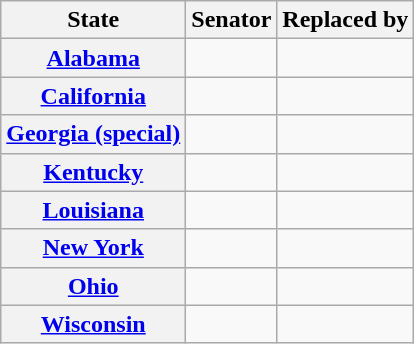<table class="wikitable sortable plainrowheaders">
<tr>
<th scope="col">State</th>
<th scope="col">Senator</th>
<th scope="col">Replaced by</th>
</tr>
<tr>
<th><a href='#'>Alabama</a></th>
<td></td>
<td></td>
</tr>
<tr>
<th><a href='#'>California</a></th>
<td></td>
<td></td>
</tr>
<tr>
<th><a href='#'>Georgia (special)</a></th>
<td></td>
<td></td>
</tr>
<tr>
<th><a href='#'>Kentucky</a></th>
<td></td>
<td></td>
</tr>
<tr>
<th><a href='#'>Louisiana</a></th>
<td></td>
<td></td>
</tr>
<tr>
<th><a href='#'>New York</a></th>
<td></td>
<td></td>
</tr>
<tr>
<th><a href='#'>Ohio</a></th>
<td></td>
<td></td>
</tr>
<tr>
<th><a href='#'>Wisconsin</a></th>
<td></td>
<td></td>
</tr>
</table>
